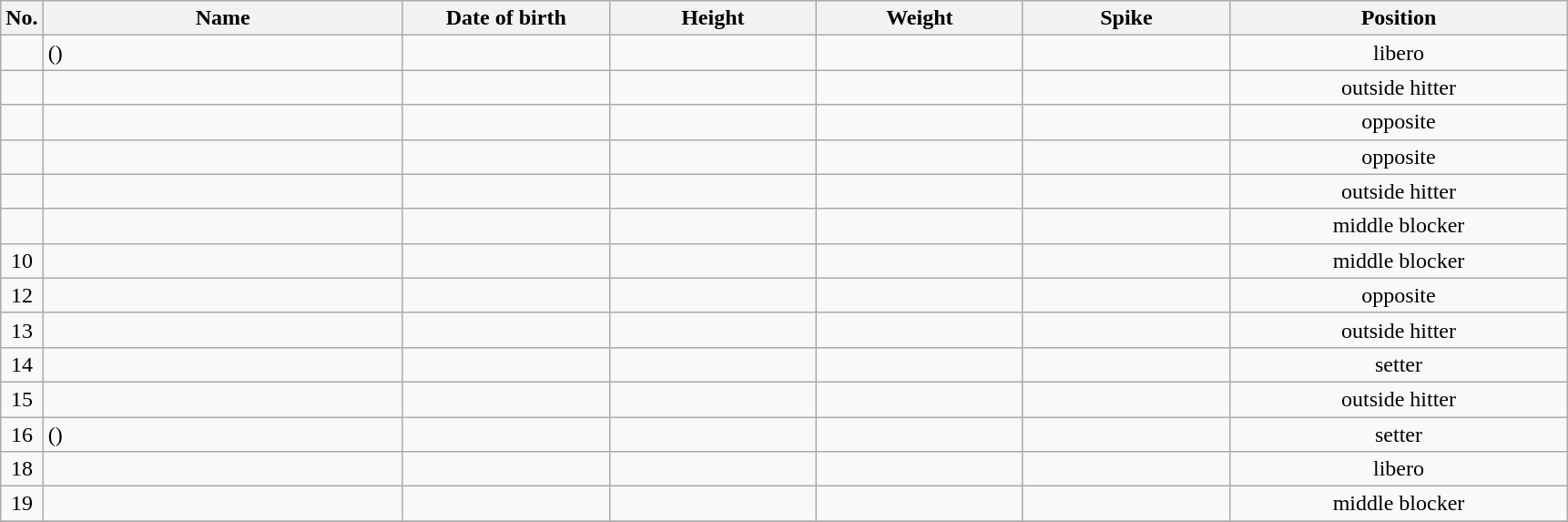<table class="wikitable sortable" style="font-size:100%; text-align:center;">
<tr>
<th>No.</th>
<th style="width:16em">Name</th>
<th style="width:9em">Date of birth</th>
<th style="width:9em">Height</th>
<th style="width:9em">Weight</th>
<th style="width:9em">Spike</th>
<th style="width:15em">Position</th>
</tr>
<tr>
<td></td>
<td align=left>  ()</td>
<td align=right></td>
<td></td>
<td></td>
<td></td>
<td>libero</td>
</tr>
<tr>
<td></td>
<td align=left> </td>
<td align=right></td>
<td></td>
<td></td>
<td></td>
<td>outside hitter</td>
</tr>
<tr>
<td></td>
<td align=left> </td>
<td align=right></td>
<td></td>
<td></td>
<td></td>
<td>opposite</td>
</tr>
<tr>
<td></td>
<td align=left> </td>
<td align=right></td>
<td></td>
<td></td>
<td></td>
<td>opposite</td>
</tr>
<tr>
<td></td>
<td align=left> </td>
<td align=right></td>
<td></td>
<td></td>
<td></td>
<td>outside hitter</td>
</tr>
<tr>
<td></td>
<td align=left> </td>
<td align=right></td>
<td></td>
<td></td>
<td></td>
<td>middle blocker</td>
</tr>
<tr>
<td>10</td>
<td align=left> </td>
<td align=right></td>
<td></td>
<td></td>
<td></td>
<td>middle blocker</td>
</tr>
<tr>
<td>12</td>
<td align=left> </td>
<td align=right></td>
<td></td>
<td></td>
<td></td>
<td>opposite</td>
</tr>
<tr>
<td>13</td>
<td align=left> </td>
<td align=right></td>
<td></td>
<td></td>
<td></td>
<td>outside hitter</td>
</tr>
<tr>
<td>14</td>
<td align=left> </td>
<td align=right></td>
<td></td>
<td></td>
<td></td>
<td>setter</td>
</tr>
<tr>
<td>15</td>
<td align=left> </td>
<td align=right></td>
<td></td>
<td></td>
<td></td>
<td>outside hitter</td>
</tr>
<tr>
<td>16</td>
<td align=left>  ()</td>
<td align=right></td>
<td></td>
<td></td>
<td></td>
<td>setter</td>
</tr>
<tr>
<td>18</td>
<td align=left> </td>
<td align=right></td>
<td></td>
<td></td>
<td></td>
<td>libero</td>
</tr>
<tr>
<td>19</td>
<td align=left> </td>
<td align=right></td>
<td></td>
<td></td>
<td></td>
<td>middle blocker</td>
</tr>
<tr>
</tr>
</table>
